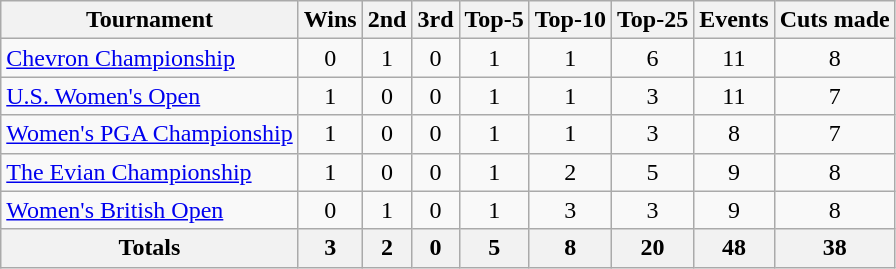<table class=wikitable style=text-align:center>
<tr>
<th>Tournament</th>
<th>Wins</th>
<th>2nd</th>
<th>3rd</th>
<th>Top-5</th>
<th>Top-10</th>
<th>Top-25</th>
<th>Events</th>
<th>Cuts made</th>
</tr>
<tr>
<td align=left><a href='#'>Chevron Championship</a></td>
<td>0</td>
<td>1</td>
<td>0</td>
<td>1</td>
<td>1</td>
<td>6</td>
<td>11</td>
<td>8</td>
</tr>
<tr>
<td align=left><a href='#'>U.S. Women's Open</a></td>
<td>1</td>
<td>0</td>
<td>0</td>
<td>1</td>
<td>1</td>
<td>3</td>
<td>11</td>
<td>7</td>
</tr>
<tr>
<td align=left><a href='#'>Women's PGA Championship</a></td>
<td>1</td>
<td>0</td>
<td>0</td>
<td>1</td>
<td>1</td>
<td>3</td>
<td>8</td>
<td>7</td>
</tr>
<tr>
<td align=left><a href='#'>The Evian Championship</a></td>
<td>1</td>
<td>0</td>
<td>0</td>
<td>1</td>
<td>2</td>
<td>5</td>
<td>9</td>
<td>8</td>
</tr>
<tr>
<td align=left><a href='#'>Women's British Open</a></td>
<td>0</td>
<td>1</td>
<td>0</td>
<td>1</td>
<td>3</td>
<td>3</td>
<td>9</td>
<td>8</td>
</tr>
<tr>
<th>Totals</th>
<th>3</th>
<th>2</th>
<th>0</th>
<th>5</th>
<th>8</th>
<th>20</th>
<th>48</th>
<th>38</th>
</tr>
</table>
